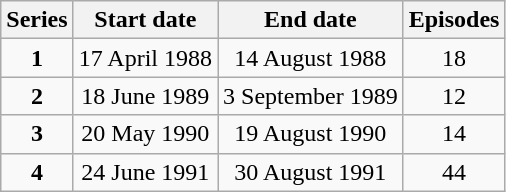<table class="wikitable" style="text-align:center;">
<tr>
<th>Series</th>
<th>Start date</th>
<th>End date</th>
<th>Episodes</th>
</tr>
<tr>
<td><strong>1</strong></td>
<td>17 April 1988</td>
<td>14 August 1988</td>
<td>18</td>
</tr>
<tr>
<td><strong>2</strong></td>
<td>18 June 1989</td>
<td>3 September 1989</td>
<td>12</td>
</tr>
<tr>
<td><strong>3</strong></td>
<td>20 May 1990</td>
<td>19 August 1990</td>
<td>14</td>
</tr>
<tr>
<td><strong>4</strong></td>
<td>24 June 1991</td>
<td>30 August 1991</td>
<td>44</td>
</tr>
</table>
